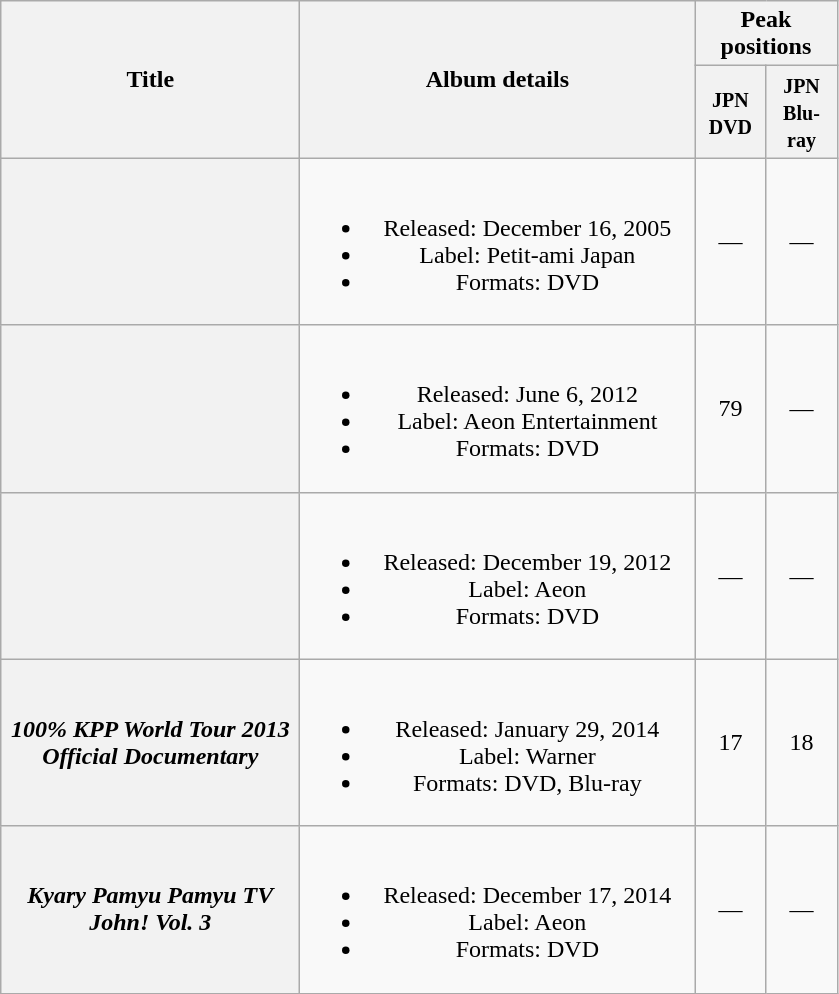<table class="wikitable plainrowheaders" style="text-align:center;">
<tr>
<th style="width:12em;" rowspan="2">Title</th>
<th style="width:16em;" rowspan="2">Album details</th>
<th colspan="2">Peak positions</th>
</tr>
<tr>
<th style="width:2.5em;"><small>JPN DVD</small><br></th>
<th style="width:2.5em;"><small>JPN Blu-ray</small><br></th>
</tr>
<tr>
<th scope="row"></th>
<td><br><ul><li>Released: December 16, 2005 </li><li>Label: Petit-ami Japan</li><li>Formats: DVD</li></ul></td>
<td>—</td>
<td>—</td>
</tr>
<tr>
<th scope="row"></th>
<td><br><ul><li>Released: June 6, 2012 </li><li>Label: Aeon Entertainment</li><li>Formats: DVD</li></ul></td>
<td>79</td>
<td>—</td>
</tr>
<tr>
<th scope="row"></th>
<td><br><ul><li>Released: December 19, 2012 </li><li>Label: Aeon</li><li>Formats: DVD</li></ul></td>
<td>—</td>
<td>—</td>
</tr>
<tr>
<th scope="row"><em>100% KPP World Tour 2013 Official Documentary</em></th>
<td><br><ul><li>Released: January 29, 2014 </li><li>Label: Warner</li><li>Formats: DVD, Blu-ray</li></ul></td>
<td>17</td>
<td>18</td>
</tr>
<tr>
<th scope="row"><em>Kyary Pamyu Pamyu TV John! Vol. 3</em></th>
<td><br><ul><li>Released: December 17, 2014 </li><li>Label: Aeon</li><li>Formats: DVD</li></ul></td>
<td>—</td>
<td>—</td>
</tr>
</table>
